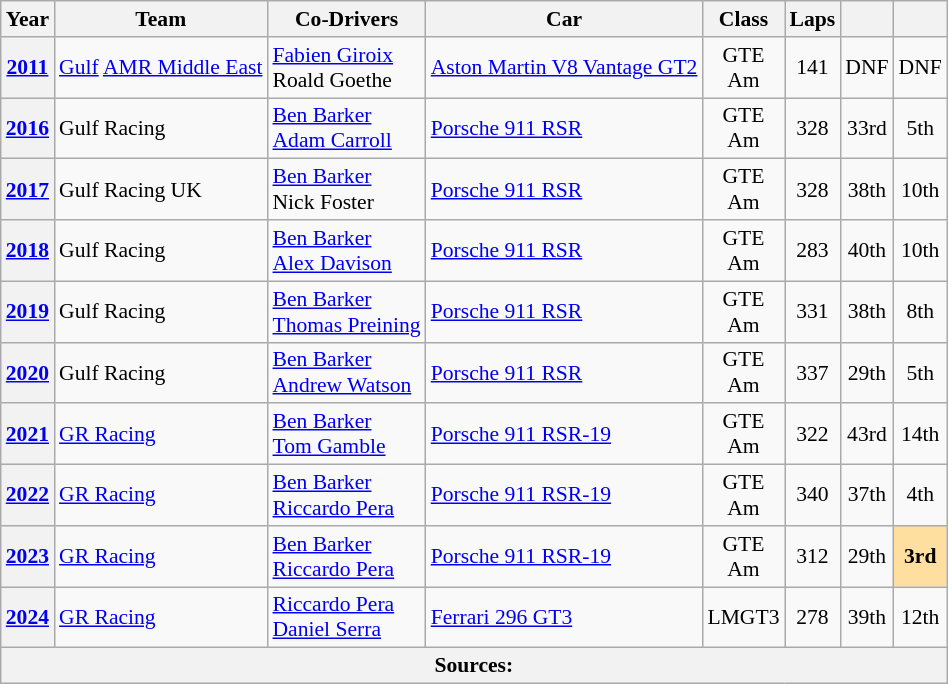<table class="wikitable" style="text-align:center; font-size:90%">
<tr>
<th>Year</th>
<th>Team</th>
<th>Co-Drivers</th>
<th>Car</th>
<th>Class</th>
<th>Laps</th>
<th></th>
<th></th>
</tr>
<tr>
<th><a href='#'>2011</a></th>
<td align="left"> <a href='#'>Gulf</a> <a href='#'>AMR Middle East</a></td>
<td align="left"> <a href='#'>Fabien Giroix</a><br> Roald Goethe</td>
<td align="left"><a href='#'>Aston Martin V8 Vantage GT2</a></td>
<td>GTE<br>Am</td>
<td>141</td>
<td>DNF</td>
<td>DNF</td>
</tr>
<tr>
<th><a href='#'>2016</a></th>
<td align="left"> Gulf Racing</td>
<td align="left"> <a href='#'>Ben Barker</a><br> <a href='#'>Adam Carroll</a></td>
<td align="left"><a href='#'>Porsche 911 RSR</a></td>
<td>GTE<br>Am</td>
<td>328</td>
<td>33rd</td>
<td>5th</td>
</tr>
<tr>
<th><a href='#'>2017</a></th>
<td align="left"> Gulf Racing UK</td>
<td align="left"> <a href='#'>Ben Barker</a><br> Nick Foster</td>
<td align="left"><a href='#'>Porsche 911 RSR</a></td>
<td>GTE<br>Am</td>
<td>328</td>
<td>38th</td>
<td>10th</td>
</tr>
<tr>
<th><a href='#'>2018</a></th>
<td align="left"> Gulf Racing</td>
<td align="left"> <a href='#'>Ben Barker</a><br> <a href='#'>Alex Davison</a></td>
<td align="left"><a href='#'>Porsche 911 RSR</a></td>
<td>GTE<br>Am</td>
<td>283</td>
<td>40th</td>
<td>10th</td>
</tr>
<tr>
<th><a href='#'>2019</a></th>
<td align="left"> Gulf Racing</td>
<td align="left"> <a href='#'>Ben Barker</a><br> <a href='#'>Thomas Preining</a></td>
<td align="left"><a href='#'>Porsche 911 RSR</a></td>
<td>GTE<br>Am</td>
<td>331</td>
<td>38th</td>
<td>8th</td>
</tr>
<tr>
<th><a href='#'>2020</a></th>
<td align="left"> Gulf Racing</td>
<td align="left"> <a href='#'>Ben Barker</a><br> <a href='#'>Andrew Watson</a></td>
<td align="left"><a href='#'>Porsche 911 RSR</a></td>
<td>GTE<br>Am</td>
<td>337</td>
<td>29th</td>
<td>5th</td>
</tr>
<tr>
<th><a href='#'>2021</a></th>
<td align="left"> <a href='#'>GR Racing</a></td>
<td align="left"> <a href='#'>Ben Barker</a><br> <a href='#'>Tom Gamble</a></td>
<td align="left"><a href='#'>Porsche 911 RSR-19</a></td>
<td>GTE<br>Am</td>
<td>322</td>
<td>43rd</td>
<td>14th</td>
</tr>
<tr>
<th><a href='#'>2022</a></th>
<td align="left"> <a href='#'>GR Racing</a></td>
<td align="left"> <a href='#'>Ben Barker</a><br> <a href='#'>Riccardo Pera</a></td>
<td align="left"><a href='#'>Porsche 911 RSR-19</a></td>
<td>GTE<br>Am</td>
<td>340</td>
<td>37th</td>
<td>4th</td>
</tr>
<tr>
<th><a href='#'>2023</a></th>
<td align="left"> <a href='#'>GR Racing</a></td>
<td align="left"> <a href='#'>Ben Barker</a><br> <a href='#'>Riccardo Pera</a></td>
<td align="left"><a href='#'>Porsche 911 RSR-19</a></td>
<td>GTE<br>Am</td>
<td>312</td>
<td>29th</td>
<td style="background:#FFDF9F;"><strong>3rd</strong></td>
</tr>
<tr>
<th><a href='#'>2024</a></th>
<td align="left"> <a href='#'>GR Racing</a></td>
<td align="left"> <a href='#'>Riccardo Pera</a><br> <a href='#'>Daniel Serra</a></td>
<td align="left"><a href='#'>Ferrari 296 GT3</a></td>
<td>LMGT3</td>
<td>278</td>
<td>39th</td>
<td>12th</td>
</tr>
<tr>
<th colspan="8">Sources:</th>
</tr>
</table>
